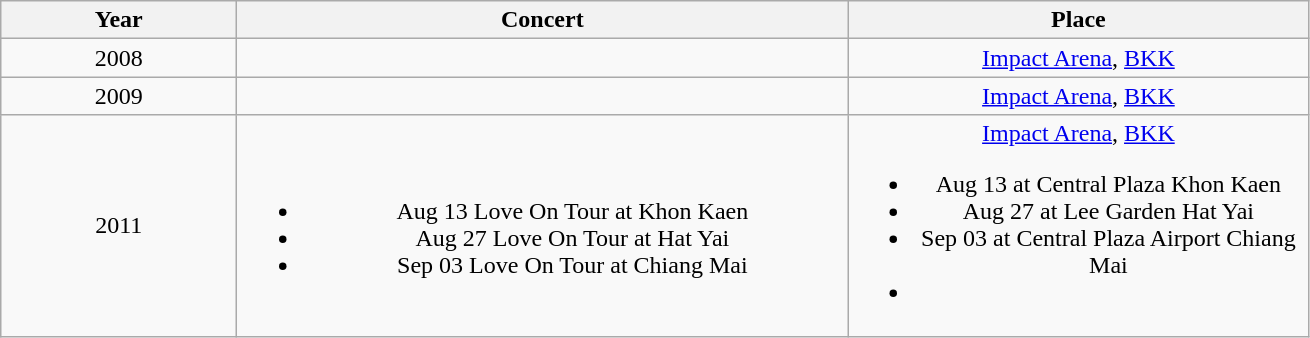<table class="wikitable">
<tr>
<th style=" width:150px;">Year</th>
<th style=" width:400px;">Concert</th>
<th style=" width:300px;">Place</th>
</tr>
<tr>
<td style="text-align:center;">2008</td>
<td style="text-align:center;"></td>
<td style="text-align:center;"><a href='#'>Impact Arena</a>, <a href='#'>BKK</a></td>
</tr>
<tr>
<td style="text-align:center;">2009</td>
<td style="text-align:center;"></td>
<td style="text-align:center;"><a href='#'>Impact Arena</a>, <a href='#'>BKK</a></td>
</tr>
<tr>
<td style="text-align:center;">2011</td>
<td style="text-align:center;"><br><ul><li>Aug 13 Love On Tour at Khon Kaen</li><li>Aug 27 Love On Tour at Hat Yai</li><li>Sep 03 Love On Tour at Chiang Mai</li></ul></td>
<td style="text-align:center;"><a href='#'>Impact Arena</a>, <a href='#'>BKK</a><br><ul><li>Aug 13 at Central Plaza Khon Kaen</li><li>Aug 27 at Lee Garden Hat Yai</li><li>Sep 03 at Central Plaza Airport Chiang Mai</li><li></li></ul></td>
</tr>
</table>
